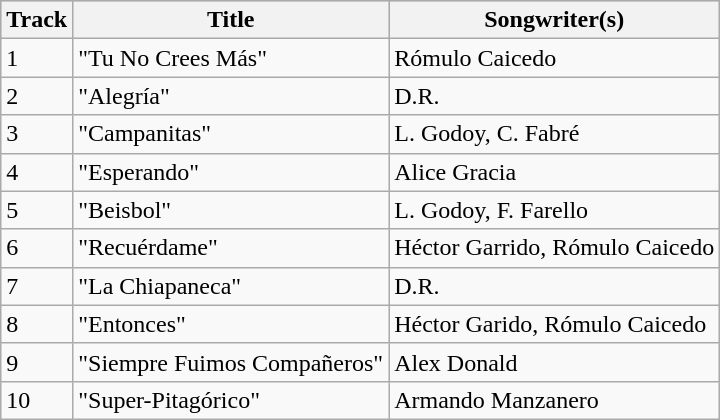<table class="wikitable">
<tr style="background:#ccc; text-align:center;">
<th>Track</th>
<th>Title</th>
<th>Songwriter(s)</th>
</tr>
<tr>
<td>1</td>
<td>"Tu No Crees Más"</td>
<td>Rómulo Caicedo</td>
</tr>
<tr>
<td>2</td>
<td>"Alegría"</td>
<td>D.R.</td>
</tr>
<tr>
<td>3</td>
<td>"Campanitas"</td>
<td>L. Godoy, C. Fabré</td>
</tr>
<tr>
<td>4</td>
<td>"Esperando"</td>
<td>Alice Gracia</td>
</tr>
<tr>
<td>5</td>
<td>"Beisbol"</td>
<td>L. Godoy, F. Farello</td>
</tr>
<tr>
<td>6</td>
<td>"Recuérdame"</td>
<td>Héctor Garrido, Rómulo Caicedo</td>
</tr>
<tr>
<td>7</td>
<td>"La Chiapaneca"</td>
<td>D.R.</td>
</tr>
<tr>
<td>8</td>
<td>"Entonces"</td>
<td>Héctor Garido, Rómulo Caicedo</td>
</tr>
<tr>
<td>9</td>
<td>"Siempre Fuimos Compañeros"</td>
<td>Alex Donald</td>
</tr>
<tr>
<td>10</td>
<td>"Super-Pitagórico"</td>
<td>Armando Manzanero</td>
</tr>
</table>
